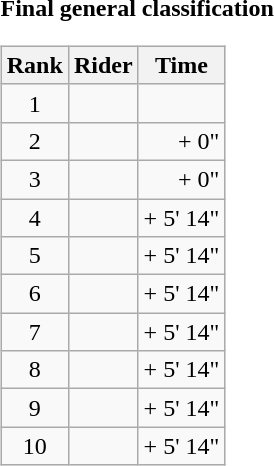<table>
<tr>
<td><strong>Final general classification</strong><br><table class="wikitable">
<tr>
<th scope="col">Rank</th>
<th scope="col">Rider</th>
<th scope="col">Time</th>
</tr>
<tr>
<td style="text-align:center;">1</td>
<td></td>
<td style="text-align:right;"></td>
</tr>
<tr>
<td style="text-align:center;">2</td>
<td></td>
<td style="text-align:right;">+ 0"</td>
</tr>
<tr>
<td style="text-align:center;">3</td>
<td></td>
<td style="text-align:right;">+ 0"</td>
</tr>
<tr>
<td style="text-align:center;">4</td>
<td></td>
<td style="text-align:right;">+ 5' 14"</td>
</tr>
<tr>
<td style="text-align:center;">5</td>
<td></td>
<td style="text-align:right;">+ 5' 14"</td>
</tr>
<tr>
<td style="text-align:center;">6</td>
<td></td>
<td style="text-align:right;">+ 5' 14"</td>
</tr>
<tr>
<td style="text-align:center;">7</td>
<td></td>
<td style="text-align:right;">+ 5' 14"</td>
</tr>
<tr>
<td style="text-align:center;">8</td>
<td></td>
<td style="text-align:right;">+ 5' 14"</td>
</tr>
<tr>
<td style="text-align:center;">9</td>
<td></td>
<td style="text-align:right;">+ 5' 14"</td>
</tr>
<tr>
<td style="text-align:center;">10</td>
<td></td>
<td style="text-align:right;">+ 5' 14"</td>
</tr>
</table>
</td>
</tr>
</table>
